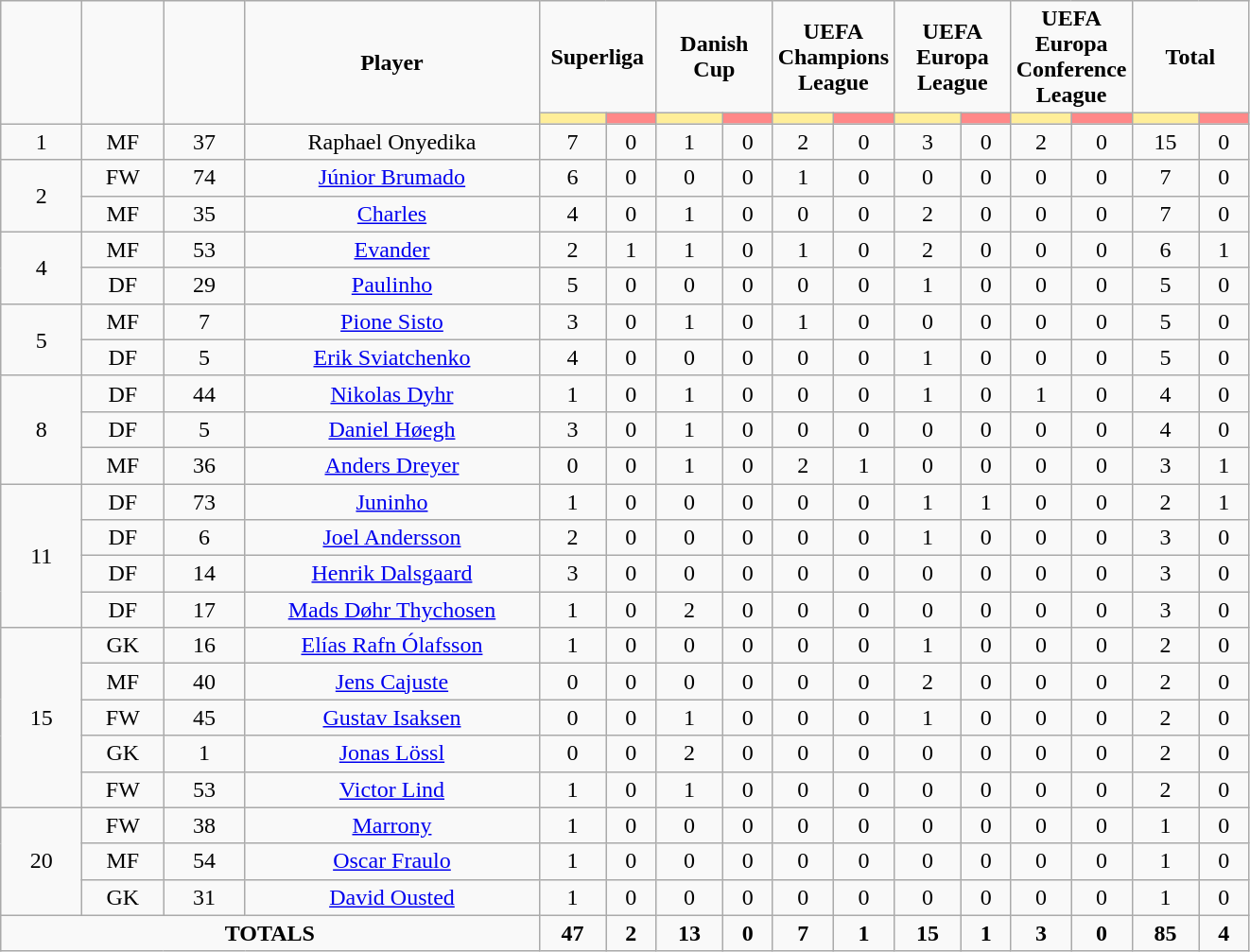<table class="wikitable" style="text-align:center;">
<tr>
<td rowspan="2"  style="width:50px;"><strong></strong></td>
<td rowspan="2"  style="width:50px;"><strong></strong></td>
<td rowspan="2"  style="width:50px;"><strong></strong></td>
<td rowspan="2"  style="width:200px;"><strong>Player</strong></td>
<td colspan="2"  style="width:75px;"><strong>Superliga</strong></td>
<td colspan="2"  style="width:75px;"><strong>Danish Cup</strong></td>
<td colspan="2"  style="width:75px;"><strong>UEFA Champions League</strong></td>
<td colspan="2"  style="width:75px;"><strong>UEFA Europa League</strong></td>
<td colspan="2"  style="width:75px;"><strong>UEFA Europa Conference League</strong></td>
<td colspan="2"  style="width:75px;"><strong>Total</strong></td>
</tr>
<tr>
<th style="width:10px; background:#fe9;"></th>
<th style="width:10px; background:#ff8888;"></th>
<th style="width:10px; background:#fe9;"></th>
<th style="width:10px; background:#ff8888;"></th>
<th style="width:10px; background:#fe9;"></th>
<th style="width:10px; background:#ff8888;"></th>
<th style="width:10px; background:#fe9;"></th>
<th style="width:10px; background:#ff8888;"></th>
<th style="width:10px; background:#fe9;"></th>
<th style="width:10px; background:#ff8888;"></th>
<th style="width:10px; background:#fe9;"></th>
<th style="width:10px; background:#ff8888;"></th>
</tr>
<tr>
<td rowspan=1>1</td>
<td>MF</td>
<td>37</td>
<td> Raphael Onyedika</td>
<td>7</td>
<td>0</td>
<td>1</td>
<td>0</td>
<td>2</td>
<td>0</td>
<td>3</td>
<td>0</td>
<td>2</td>
<td>0</td>
<td>15</td>
<td>0</td>
</tr>
<tr>
<td rowspan=2>2</td>
<td>FW</td>
<td>74</td>
<td> <a href='#'>Júnior Brumado</a></td>
<td>6</td>
<td>0</td>
<td>0</td>
<td>0</td>
<td>1</td>
<td>0</td>
<td>0</td>
<td>0</td>
<td>0</td>
<td>0</td>
<td>7</td>
<td>0</td>
</tr>
<tr>
<td>MF</td>
<td>35</td>
<td> <a href='#'>Charles</a></td>
<td>4</td>
<td>0</td>
<td>1</td>
<td>0</td>
<td>0</td>
<td>0</td>
<td>2</td>
<td>0</td>
<td>0</td>
<td>0</td>
<td>7</td>
<td>0</td>
</tr>
<tr>
<td rowspan=2>4</td>
<td>MF</td>
<td>53</td>
<td> <a href='#'>Evander</a></td>
<td>2</td>
<td>1</td>
<td>1</td>
<td>0</td>
<td>1</td>
<td>0</td>
<td>2</td>
<td>0</td>
<td>0</td>
<td>0</td>
<td>6</td>
<td>1</td>
</tr>
<tr>
<td>DF</td>
<td>29</td>
<td> <a href='#'>Paulinho</a></td>
<td>5</td>
<td>0</td>
<td>0</td>
<td>0</td>
<td>0</td>
<td>0</td>
<td>1</td>
<td>0</td>
<td>0</td>
<td>0</td>
<td>5</td>
<td>0</td>
</tr>
<tr>
<td rowspan=2>5</td>
<td>MF</td>
<td>7</td>
<td> <a href='#'>Pione Sisto</a></td>
<td>3</td>
<td>0</td>
<td>1</td>
<td>0</td>
<td>1</td>
<td>0</td>
<td>0</td>
<td>0</td>
<td>0</td>
<td>0</td>
<td>5</td>
<td>0</td>
</tr>
<tr>
<td>DF</td>
<td>5</td>
<td> <a href='#'>Erik Sviatchenko</a></td>
<td>4</td>
<td>0</td>
<td>0</td>
<td>0</td>
<td>0</td>
<td>0</td>
<td>1</td>
<td>0</td>
<td>0</td>
<td>0</td>
<td>5</td>
<td>0</td>
</tr>
<tr>
<td rowspan=3>8</td>
<td>DF</td>
<td>44</td>
<td> <a href='#'>Nikolas Dyhr</a></td>
<td>1</td>
<td>0</td>
<td>1</td>
<td>0</td>
<td>0</td>
<td>0</td>
<td>1</td>
<td>0</td>
<td>1</td>
<td>0</td>
<td>4</td>
<td>0</td>
</tr>
<tr>
<td>DF</td>
<td>5</td>
<td> <a href='#'>Daniel Høegh</a></td>
<td>3</td>
<td>0</td>
<td>1</td>
<td>0</td>
<td>0</td>
<td>0</td>
<td>0</td>
<td>0</td>
<td>0</td>
<td>0</td>
<td>4</td>
<td>0</td>
</tr>
<tr>
<td>MF</td>
<td>36</td>
<td> <a href='#'>Anders Dreyer</a></td>
<td>0</td>
<td>0</td>
<td>1</td>
<td>0</td>
<td>2</td>
<td>1</td>
<td>0</td>
<td>0</td>
<td>0</td>
<td>0</td>
<td>3</td>
<td>1</td>
</tr>
<tr>
<td rowspan=4>11</td>
<td>DF</td>
<td>73</td>
<td> <a href='#'>Juninho</a></td>
<td>1</td>
<td>0</td>
<td>0</td>
<td>0</td>
<td>0</td>
<td>0</td>
<td>1</td>
<td>1</td>
<td>0</td>
<td>0</td>
<td>2</td>
<td>1</td>
</tr>
<tr>
<td>DF</td>
<td>6</td>
<td> <a href='#'>Joel Andersson</a></td>
<td>2</td>
<td>0</td>
<td>0</td>
<td>0</td>
<td>0</td>
<td>0</td>
<td>1</td>
<td>0</td>
<td>0</td>
<td>0</td>
<td>3</td>
<td>0</td>
</tr>
<tr>
<td>DF</td>
<td>14</td>
<td> <a href='#'>Henrik Dalsgaard</a></td>
<td>3</td>
<td>0</td>
<td>0</td>
<td>0</td>
<td>0</td>
<td>0</td>
<td>0</td>
<td>0</td>
<td>0</td>
<td>0</td>
<td>3</td>
<td>0</td>
</tr>
<tr>
<td>DF</td>
<td>17</td>
<td> <a href='#'>Mads Døhr Thychosen</a></td>
<td>1</td>
<td>0</td>
<td>2</td>
<td>0</td>
<td>0</td>
<td>0</td>
<td>0</td>
<td>0</td>
<td>0</td>
<td>0</td>
<td>3</td>
<td>0</td>
</tr>
<tr>
<td rowspan=5>15</td>
<td>GK</td>
<td>16</td>
<td> <a href='#'>Elías Rafn Ólafsson</a></td>
<td>1</td>
<td>0</td>
<td>0</td>
<td>0</td>
<td>0</td>
<td>0</td>
<td>1</td>
<td>0</td>
<td>0</td>
<td>0</td>
<td>2</td>
<td>0</td>
</tr>
<tr>
<td>MF</td>
<td>40</td>
<td> <a href='#'>Jens Cajuste</a></td>
<td>0</td>
<td>0</td>
<td>0</td>
<td>0</td>
<td>0</td>
<td>0</td>
<td>2</td>
<td>0</td>
<td>0</td>
<td>0</td>
<td>2</td>
<td>0</td>
</tr>
<tr>
<td>FW</td>
<td>45</td>
<td> <a href='#'>Gustav Isaksen</a></td>
<td>0</td>
<td>0</td>
<td>1</td>
<td>0</td>
<td>0</td>
<td>0</td>
<td>1</td>
<td>0</td>
<td>0</td>
<td>0</td>
<td>2</td>
<td>0</td>
</tr>
<tr>
<td>GK</td>
<td>1</td>
<td> <a href='#'>Jonas Lössl</a></td>
<td>0</td>
<td>0</td>
<td>2</td>
<td>0</td>
<td>0</td>
<td>0</td>
<td>0</td>
<td>0</td>
<td>0</td>
<td>0</td>
<td>2</td>
<td>0</td>
</tr>
<tr>
<td>FW</td>
<td>53</td>
<td> <a href='#'>Victor Lind</a></td>
<td>1</td>
<td>0</td>
<td>1</td>
<td>0</td>
<td>0</td>
<td>0</td>
<td>0</td>
<td>0</td>
<td>0</td>
<td>0</td>
<td>2</td>
<td>0</td>
</tr>
<tr>
<td rowspan=3>20</td>
<td>FW</td>
<td>38</td>
<td> <a href='#'>Marrony</a></td>
<td>1</td>
<td>0</td>
<td>0</td>
<td>0</td>
<td>0</td>
<td>0</td>
<td>0</td>
<td>0</td>
<td>0</td>
<td>0</td>
<td>1</td>
<td>0</td>
</tr>
<tr>
<td>MF</td>
<td>54</td>
<td> <a href='#'>Oscar Fraulo</a></td>
<td>1</td>
<td>0</td>
<td>0</td>
<td>0</td>
<td>0</td>
<td>0</td>
<td>0</td>
<td>0</td>
<td>0</td>
<td>0</td>
<td>1</td>
<td>0</td>
</tr>
<tr>
<td>GK</td>
<td>31</td>
<td> <a href='#'>David Ousted</a></td>
<td>1</td>
<td>0</td>
<td>0</td>
<td>0</td>
<td>0</td>
<td>0</td>
<td>0</td>
<td>0</td>
<td>0</td>
<td>0</td>
<td>1</td>
<td>0</td>
</tr>
<tr>
<td colspan="4"><strong>TOTALS</strong></td>
<td><strong>47</strong></td>
<td><strong>2</strong></td>
<td><strong>13</strong></td>
<td><strong>0</strong></td>
<td><strong>7</strong></td>
<td><strong>1</strong></td>
<td><strong>15</strong></td>
<td><strong>1</strong></td>
<td><strong>3</strong></td>
<td><strong>0</strong></td>
<td><strong>85</strong></td>
<td><strong>4</strong></td>
</tr>
</table>
